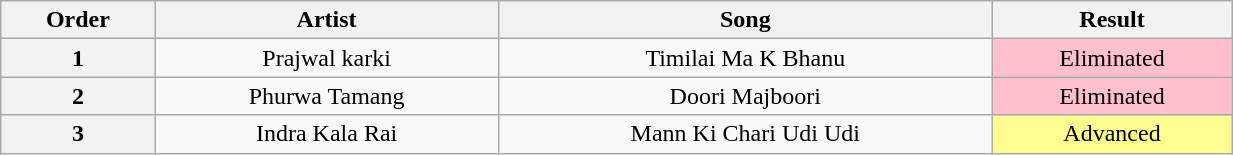<table class="wikitable" style="text-align: center; width:65%;">
<tr>
<th>Order</th>
<th>Artist</th>
<th>Song</th>
<th>Result</th>
</tr>
<tr>
<th>1</th>
<td>Prajwal karki</td>
<td>Timilai Ma K Bhanu</td>
<td style="background:pink">Eliminated</td>
</tr>
<tr>
<th>2</th>
<td>Phurwa Tamang</td>
<td>Doori Majboori</td>
<td style="background:pink">Eliminated</td>
</tr>
<tr>
<th>3</th>
<td>Indra Kala Rai</td>
<td>Mann Ki Chari Udi Udi</td>
<td style="background:#fdfc8f">Advanced</td>
</tr>
</table>
